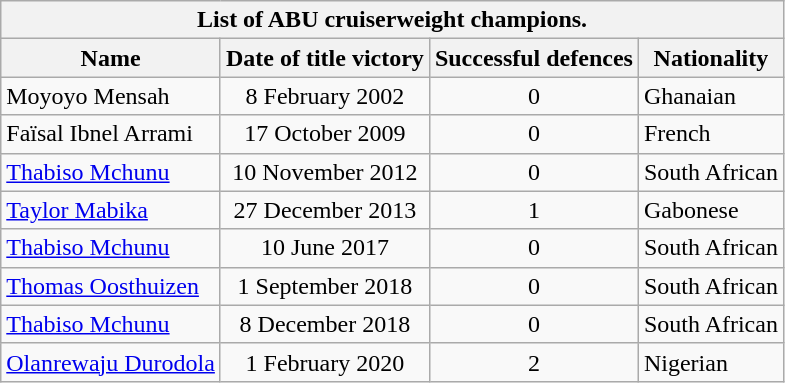<table class="wikitable">
<tr>
<th colspan=4>List of ABU cruiserweight champions.</th>
</tr>
<tr>
<th>Name</th>
<th>Date of title victory</th>
<th>Successful defences</th>
<th>Nationality</th>
</tr>
<tr align=center>
<td align=left>Moyoyo Mensah</td>
<td>8 February 2002</td>
<td>0</td>
<td align=left> Ghanaian</td>
</tr>
<tr align=center>
<td align=left>Faïsal Ibnel Arrami</td>
<td>17 October 2009</td>
<td>0</td>
<td align=left> French</td>
</tr>
<tr align=center>
<td align=left><a href='#'>Thabiso Mchunu</a></td>
<td>10 November 2012</td>
<td>0</td>
<td align=left> South African</td>
</tr>
<tr align=center>
<td align=left><a href='#'>Taylor Mabika</a></td>
<td>27 December 2013</td>
<td>1</td>
<td align=left> Gabonese</td>
</tr>
<tr align=center>
<td align=left><a href='#'>Thabiso Mchunu</a></td>
<td>10 June 2017</td>
<td>0</td>
<td align=left> South African</td>
</tr>
<tr align=center>
<td align=left><a href='#'>Thomas Oosthuizen</a></td>
<td>1 September 2018</td>
<td>0</td>
<td align=left> South African</td>
</tr>
<tr align=center>
<td align=left><a href='#'>Thabiso Mchunu</a></td>
<td>8 December 2018</td>
<td>0</td>
<td align=left> South African</td>
</tr>
<tr align=center>
<td align=left><a href='#'>Olanrewaju Durodola</a></td>
<td>1 February 2020</td>
<td>2</td>
<td align=left> Nigerian</td>
</tr>
</table>
